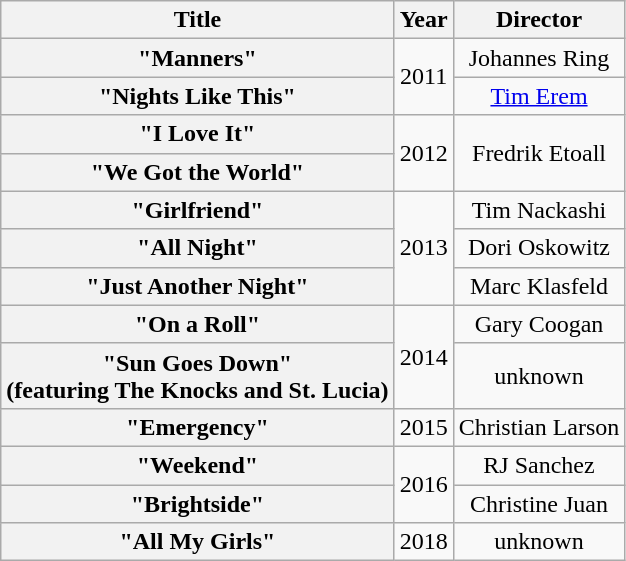<table class="wikitable plainrowheaders" style="text-align:center;">
<tr>
<th scope="col">Title</th>
<th scope="col">Year</th>
<th scope="col">Director</th>
</tr>
<tr>
<th scope="row">"Manners"</th>
<td rowspan="2">2011</td>
<td>Johannes Ring</td>
</tr>
<tr>
<th scope="row">"Nights Like This"</th>
<td><a href='#'>Tim Erem</a></td>
</tr>
<tr>
<th scope="row">"I Love It"</th>
<td rowspan="2">2012</td>
<td rowspan="2">Fredrik Etoall</td>
</tr>
<tr>
<th scope="row">"We Got the World"</th>
</tr>
<tr>
<th scope="row">"Girlfriend"</th>
<td rowspan="3">2013</td>
<td>Tim Nackashi</td>
</tr>
<tr>
<th scope="row">"All Night"</th>
<td>Dori Oskowitz</td>
</tr>
<tr>
<th scope="row">"Just Another Night"</th>
<td>Marc Klasfeld</td>
</tr>
<tr>
<th scope="row">"On a Roll"</th>
<td rowspan="2">2014</td>
<td>Gary Coogan</td>
</tr>
<tr>
<th scope="row">"Sun Goes Down"<br><span>(featuring The Knocks and St. Lucia)</span></th>
<td>unknown</td>
</tr>
<tr>
<th scope="row">"Emergency"</th>
<td>2015</td>
<td>Christian Larson</td>
</tr>
<tr>
<th scope="row">"Weekend"</th>
<td rowspan="2">2016</td>
<td>RJ Sanchez</td>
</tr>
<tr>
<th scope="row">"Brightside"</th>
<td>Christine Juan</td>
</tr>
<tr>
<th scope="row">"All My Girls"</th>
<td>2018</td>
<td>unknown</td>
</tr>
</table>
